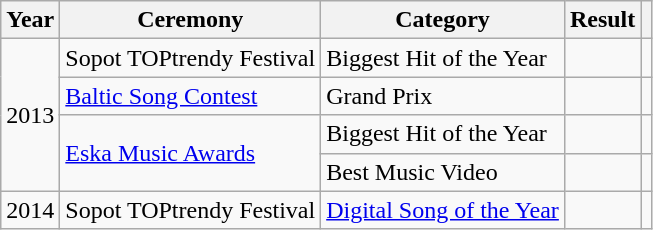<table class="wikitable">
<tr>
<th scope="col">Year</th>
<th scope="col">Ceremony</th>
<th scope="col">Category</th>
<th scope="col">Result</th>
<th scope="col"></th>
</tr>
<tr>
<td rowspan=4>2013</td>
<td>Sopot TOPtrendy Festival</td>
<td>Biggest Hit of the Year</td>
<td></td>
<td align="center"></td>
</tr>
<tr>
<td><a href='#'>Baltic Song Contest</a></td>
<td>Grand Prix</td>
<td></td>
<td align="center"></td>
</tr>
<tr>
<td rowspan=2><a href='#'>Eska Music Awards</a></td>
<td>Biggest Hit of the Year</td>
<td></td>
<td align="center"></td>
</tr>
<tr>
<td>Best Music Video</td>
<td></td>
<td align="center"></td>
</tr>
<tr>
<td>2014</td>
<td>Sopot TOPtrendy Festival</td>
<td><a href='#'>Digital Song of the Year</a></td>
<td></td>
<td align="center"></td>
</tr>
</table>
